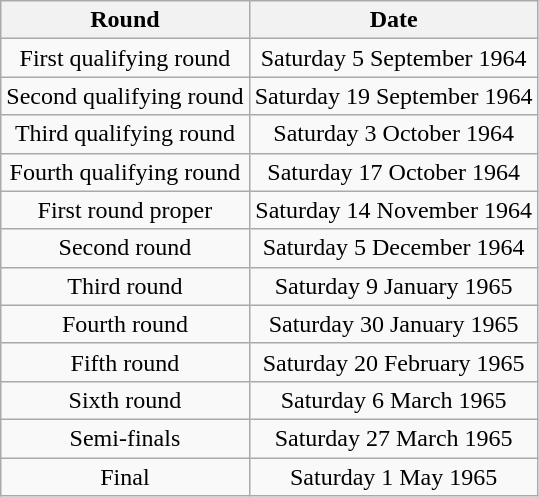<table class="wikitable" style="text-align: center">
<tr>
<th>Round</th>
<th>Date</th>
</tr>
<tr>
<td>First qualifying round</td>
<td>Saturday 5 September 1964</td>
</tr>
<tr>
<td>Second qualifying round</td>
<td>Saturday 19 September 1964</td>
</tr>
<tr Charlton Athletic F.C.|>
<td>Third qualifying round</td>
<td>Saturday 3 October 1964</td>
</tr>
<tr>
<td>Fourth qualifying round</td>
<td>Saturday 17 October 1964</td>
</tr>
<tr>
<td>First round proper</td>
<td>Saturday 14 November 1964</td>
</tr>
<tr>
<td>Second round</td>
<td>Saturday 5 December 1964</td>
</tr>
<tr>
<td>Third round</td>
<td>Saturday 9 January 1965</td>
</tr>
<tr>
<td>Fourth round</td>
<td>Saturday 30 January 1965</td>
</tr>
<tr>
<td>Fifth round</td>
<td>Saturday 20 February 1965</td>
</tr>
<tr>
<td>Sixth round</td>
<td>Saturday 6 March 1965</td>
</tr>
<tr>
<td>Semi-finals</td>
<td>Saturday 27 March 1965</td>
</tr>
<tr>
<td>Final</td>
<td>Saturday 1 May 1965</td>
</tr>
</table>
